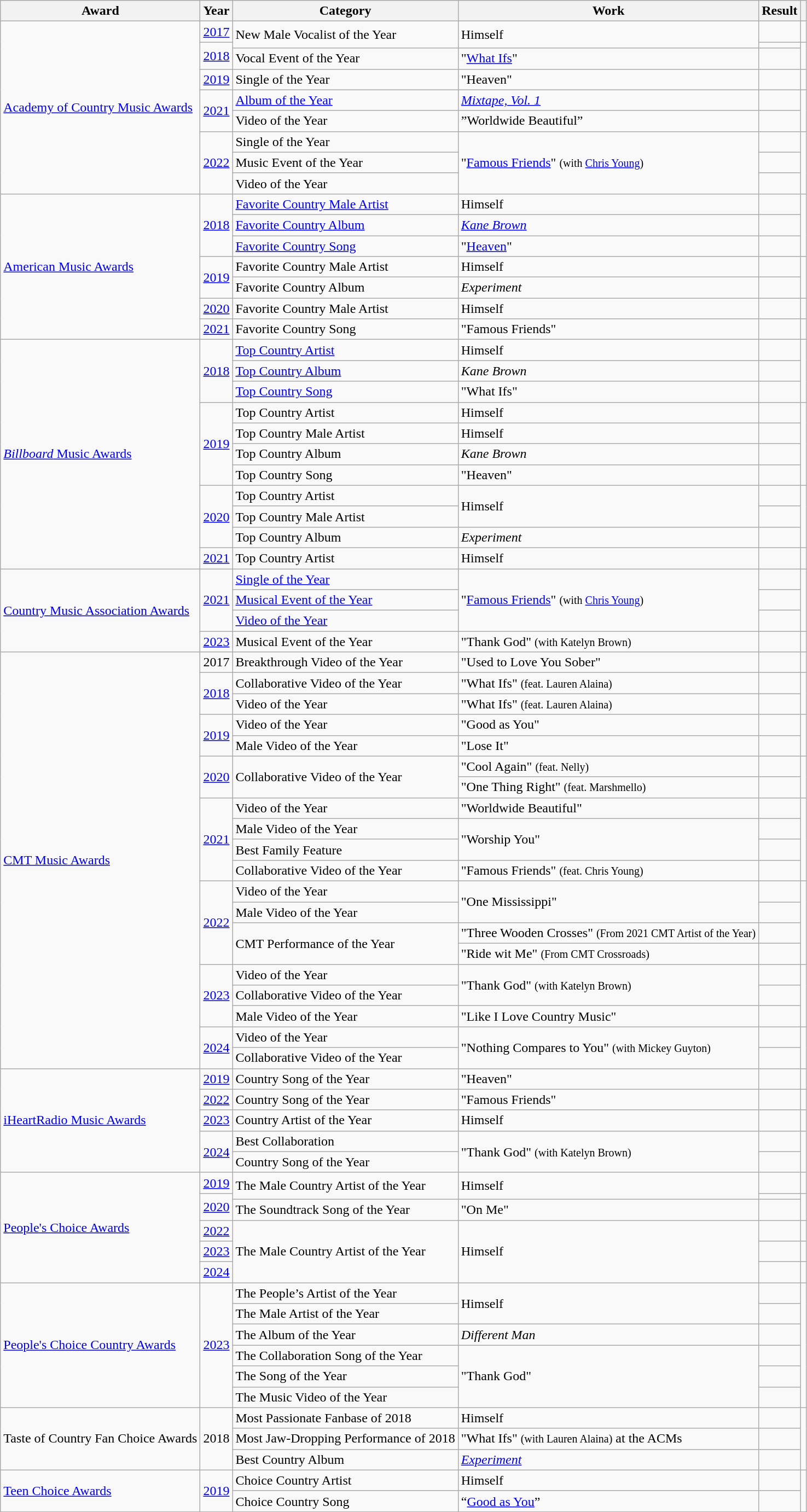<table class="wikitable">
<tr>
<th scope="col">Award</th>
<th scope="col">Year</th>
<th scope="col">Category</th>
<th scope="col">Work</th>
<th scope="col">Result</th>
<th scope="col"></th>
</tr>
<tr>
<td rowspan="9"><a href='#'>Academy of Country Music Awards</a></td>
<td><a href='#'>2017</a></td>
<td rowspan="2">New Male Vocalist of the Year</td>
<td rowspan="2">Himself</td>
<td></td>
<td></td>
</tr>
<tr>
<td rowspan="2"><a href='#'>2018</a></td>
<td></td>
<td rowspan=2></td>
</tr>
<tr>
<td>Vocal Event of the Year</td>
<td>"<a href='#'>What Ifs</a>" </td>
<td></td>
</tr>
<tr>
<td><a href='#'>2019</a></td>
<td>Single of the Year</td>
<td>"Heaven"</td>
<td></td>
<td></td>
</tr>
<tr>
<td rowspan=2><a href='#'>2021</a></td>
<td><a href='#'>Album of the Year</a></td>
<td><em><a href='#'>Mixtape, Vol. 1</a></em></td>
<td></td>
<td rowspan=2></td>
</tr>
<tr>
<td>Video of the Year</td>
<td>”Worldwide Beautiful”</td>
<td></td>
</tr>
<tr>
<td rowspan=3><a href='#'>2022</a></td>
<td>Single of the Year</td>
<td rowspan=3>"<a href='#'>Famous Friends</a>" <small>(with <a href='#'>Chris Young</a>)</small></td>
<td></td>
<td rowspan=3></td>
</tr>
<tr>
<td>Music Event of the Year</td>
<td></td>
</tr>
<tr>
<td>Video of the Year</td>
<td></td>
</tr>
<tr>
<td rowspan="7"><a href='#'>American Music Awards</a></td>
<td rowspan="3"><a href='#'>2018</a></td>
<td><a href='#'>Favorite Country Male Artist</a></td>
<td>Himself</td>
<td></td>
<td rowspan="3"></td>
</tr>
<tr>
<td><a href='#'>Favorite Country Album</a></td>
<td><em><a href='#'>Kane Brown</a></em></td>
<td></td>
</tr>
<tr>
<td><a href='#'>Favorite Country Song</a></td>
<td>"<a href='#'>Heaven</a>"</td>
<td></td>
</tr>
<tr>
<td rowspan="2"><a href='#'>2019</a></td>
<td>Favorite Country Male Artist</td>
<td>Himself</td>
<td></td>
<td rowspan="2"></td>
</tr>
<tr>
<td>Favorite Country Album</td>
<td><em>Experiment</em></td>
<td></td>
</tr>
<tr>
<td><a href='#'>2020</a></td>
<td>Favorite Country Male Artist</td>
<td>Himself</td>
<td></td>
<td></td>
</tr>
<tr>
<td><a href='#'>2021</a></td>
<td>Favorite Country Song</td>
<td>"Famous Friends" </td>
<td></td>
<td></td>
</tr>
<tr>
<td rowspan=11><a href='#'><em>Billboard</em> Music Awards</a></td>
<td rowspan=3><a href='#'>2018</a></td>
<td><a href='#'>Top Country Artist</a></td>
<td>Himself</td>
<td></td>
<td rowspan=3></td>
</tr>
<tr>
<td><a href='#'>Top Country Album</a></td>
<td><em>Kane Brown</em></td>
<td></td>
</tr>
<tr>
<td><a href='#'>Top Country Song</a></td>
<td>"What Ifs" </td>
<td></td>
</tr>
<tr>
<td rowspan="4"><a href='#'>2019</a></td>
<td>Top Country Artist</td>
<td>Himself</td>
<td></td>
<td rowspan="4"></td>
</tr>
<tr>
<td>Top Country Male Artist</td>
<td>Himself</td>
<td></td>
</tr>
<tr>
<td>Top Country Album</td>
<td><em>Kane Brown</em></td>
<td></td>
</tr>
<tr>
<td>Top Country Song</td>
<td>"Heaven"</td>
<td></td>
</tr>
<tr>
<td rowspan=3><a href='#'>2020</a></td>
<td>Top Country Artist</td>
<td rowspan=2>Himself</td>
<td></td>
<td rowspan=3></td>
</tr>
<tr>
<td>Top Country Male Artist</td>
<td></td>
</tr>
<tr>
<td>Top Country Album</td>
<td><em>Experiment</em></td>
<td></td>
</tr>
<tr>
<td><a href='#'>2021</a></td>
<td>Top Country Artist</td>
<td>Himself</td>
<td></td>
<td></td>
</tr>
<tr>
<td rowspan=4><a href='#'>Country Music Association Awards</a></td>
<td rowspan=3><a href='#'>2021</a></td>
<td><a href='#'>Single of the Year</a></td>
<td rowspan=3>"<a href='#'>Famous Friends</a>" <small>(with <a href='#'>Chris Young</a>)</small></td>
<td></td>
<td rowspan=3></td>
</tr>
<tr>
<td><a href='#'>Musical Event of the Year</a></td>
<td></td>
</tr>
<tr>
<td><a href='#'>Video of the Year</a></td>
<td></td>
</tr>
<tr>
<td><a href='#'>2023</a></td>
<td>Musical Event of the Year</td>
<td>"Thank God" <small>(with Katelyn Brown)</small></td>
<td></td>
<td></td>
</tr>
<tr>
<td rowspan="20"><a href='#'>CMT Music Awards</a></td>
<td>2017</td>
<td>Breakthrough Video of the Year</td>
<td>"Used to Love You Sober"</td>
<td></td>
<td></td>
</tr>
<tr>
<td rowspan="2"><a href='#'>2018</a></td>
<td>Collaborative Video of the Year</td>
<td>"What Ifs" <small>(feat. Lauren Alaina)</small></td>
<td></td>
<td rowspan="2"></td>
</tr>
<tr>
<td>Video of the Year</td>
<td>"What Ifs" <small>(feat. Lauren Alaina)</small></td>
<td></td>
</tr>
<tr>
<td rowspan="2"><a href='#'>2019</a></td>
<td>Video of the Year</td>
<td>"Good as You"</td>
<td></td>
<td rowspan="2"></td>
</tr>
<tr>
<td>Male Video of the Year</td>
<td>"Lose It"</td>
<td></td>
</tr>
<tr>
<td rowspan="2"><a href='#'>2020</a></td>
<td rowspan="2">Collaborative Video of the Year</td>
<td>"Cool Again" <small>(feat. Nelly)</small></td>
<td></td>
<td rowspan="2"></td>
</tr>
<tr>
<td>"One Thing Right" <small>(feat. Marshmello)</small></td>
<td></td>
</tr>
<tr>
<td rowspan="4"><a href='#'>2021</a></td>
<td>Video of the Year</td>
<td>"Worldwide Beautiful"</td>
<td></td>
<td rowspan="4"></td>
</tr>
<tr>
<td>Male Video of the Year</td>
<td rowspan="2">"Worship You"</td>
<td></td>
</tr>
<tr>
<td>Best Family Feature</td>
<td></td>
</tr>
<tr>
<td>Collaborative Video of the Year</td>
<td>"Famous Friends" <small>(feat. Chris Young)</small></td>
<td></td>
</tr>
<tr>
<td rowspan="4"><a href='#'>2022</a></td>
<td>Video of the Year</td>
<td rowspan="2">"One Mississippi"</td>
<td></td>
<td rowspan="4"></td>
</tr>
<tr>
<td>Male Video of the Year</td>
<td></td>
</tr>
<tr>
<td rowspan="2">CMT Performance of the Year</td>
<td>"Three Wooden Crosses" <small>(From 2021 CMT Artist of the Year)</small></td>
<td></td>
</tr>
<tr>
<td>"Ride wit Me" <small>(From CMT Crossroads)</small></td>
<td></td>
</tr>
<tr>
<td rowspan="3"><a href='#'>2023</a></td>
<td>Video of the Year</td>
<td rowspan="2">"Thank God" <small>(with Katelyn Brown)</small></td>
<td></td>
<td rowspan="3"></td>
</tr>
<tr>
<td>Collaborative Video of the Year</td>
<td></td>
</tr>
<tr>
<td>Male Video of the Year</td>
<td>"Like I Love Country Music"</td>
<td></td>
</tr>
<tr>
<td rowspan="2"><a href='#'>2024</a></td>
<td>Video of the Year</td>
<td rowspan="2">"Nothing Compares to You" <small>(with Mickey Guyton)</small></td>
<td></td>
<td rowspan="2"></td>
</tr>
<tr>
<td>Collaborative Video of the Year</td>
<td></td>
</tr>
<tr>
<td rowspan="5"><a href='#'>iHeartRadio Music Awards</a></td>
<td><a href='#'>2019</a></td>
<td>Country Song of the Year</td>
<td>"Heaven"</td>
<td></td>
<td></td>
</tr>
<tr>
<td><a href='#'>2022</a></td>
<td>Country Song of the Year</td>
<td>"Famous Friends"</td>
<td></td>
<td></td>
</tr>
<tr>
<td><a href='#'>2023</a></td>
<td>Country Artist of the Year</td>
<td>Himself</td>
<td></td>
<td></td>
</tr>
<tr>
<td rowspan="2"><a href='#'>2024</a></td>
<td>Best Collaboration</td>
<td rowspan="2">"Thank God" <small>(with Katelyn Brown)</small></td>
<td></td>
<td rowspan="2"></td>
</tr>
<tr>
<td>Country Song of the Year</td>
<td></td>
</tr>
<tr>
<td rowspan="6"><a href='#'>People's Choice Awards</a></td>
<td><a href='#'>2019</a></td>
<td rowspan="2">The Male Country Artist of the Year</td>
<td rowspan="2">Himself</td>
<td></td>
<td></td>
</tr>
<tr>
<td rowspan="2"><a href='#'>2020</a></td>
<td></td>
<td rowspan="2"></td>
</tr>
<tr>
<td>The Soundtrack Song of the Year</td>
<td>"On Me"</td>
<td></td>
</tr>
<tr>
<td><a href='#'>2022</a></td>
<td rowspan="3">The Male Country Artist of the Year</td>
<td rowspan="3">Himself</td>
<td></td>
<td></td>
</tr>
<tr>
<td><a href='#'>2023</a></td>
<td></td>
<td></td>
</tr>
<tr>
<td><a href='#'>2024</a></td>
<td></td>
<td></td>
</tr>
<tr>
<td rowspan="6"><a href='#'>People's Choice Country Awards</a></td>
<td rowspan="6"><a href='#'>2023</a></td>
<td>The People’s Artist of the Year</td>
<td rowspan="2">Himself</td>
<td></td>
<td rowspan="6"></td>
</tr>
<tr>
<td>The Male Artist of the Year</td>
<td></td>
</tr>
<tr>
<td>The Album of the Year</td>
<td><em>Different Man</em></td>
<td></td>
</tr>
<tr>
<td>The Collaboration Song of the Year</td>
<td rowspan="3">"Thank God"</td>
<td></td>
</tr>
<tr>
<td>The Song of the Year</td>
<td></td>
</tr>
<tr>
<td>The Music Video of the Year</td>
<td></td>
</tr>
<tr>
<td rowspan="3">Taste of Country Fan Choice Awards</td>
<td rowspan="3">2018</td>
<td>Most Passionate Fanbase of 2018</td>
<td>Himself</td>
<td></td>
<td rowspan="3"></td>
</tr>
<tr>
<td>Most Jaw-Dropping Performance of 2018</td>
<td>"What Ifs" <small>(with Lauren Alaina)</small> at the ACMs</td>
<td></td>
</tr>
<tr>
<td>Best Country Album</td>
<td><a href='#'><em>Experiment</em></a></td>
<td></td>
</tr>
<tr>
<td rowspan=2><a href='#'>Teen Choice Awards</a></td>
<td rowspan=2><a href='#'>2019</a></td>
<td>Choice Country Artist</td>
<td>Himself</td>
<td></td>
<td rowspan=2></td>
</tr>
<tr>
<td>Choice Country Song</td>
<td>“<a href='#'>Good as You</a>”</td>
<td></td>
</tr>
<tr>
</tr>
</table>
